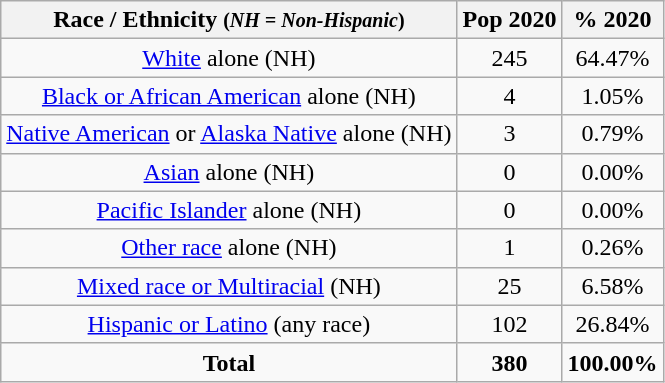<table class="wikitable" style="text-align:center;">
<tr>
<th>Race / Ethnicity <small>(<em>NH = Non-Hispanic</em>)</small></th>
<th>Pop 2020</th>
<th>% 2020</th>
</tr>
<tr>
<td><a href='#'>White</a> alone (NH)</td>
<td>245</td>
<td>64.47%</td>
</tr>
<tr>
<td><a href='#'>Black or African American</a> alone (NH)</td>
<td>4</td>
<td>1.05%</td>
</tr>
<tr>
<td><a href='#'>Native American</a> or <a href='#'>Alaska Native</a> alone (NH)</td>
<td>3</td>
<td>0.79%</td>
</tr>
<tr>
<td><a href='#'>Asian</a> alone (NH)</td>
<td>0</td>
<td>0.00%</td>
</tr>
<tr>
<td><a href='#'>Pacific Islander</a> alone (NH)</td>
<td>0</td>
<td>0.00%</td>
</tr>
<tr>
<td><a href='#'>Other race</a> alone (NH)</td>
<td>1</td>
<td>0.26%</td>
</tr>
<tr>
<td><a href='#'>Mixed race or Multiracial</a> (NH)</td>
<td>25</td>
<td>6.58%</td>
</tr>
<tr>
<td><a href='#'>Hispanic or Latino</a> (any race)</td>
<td>102</td>
<td>26.84%</td>
</tr>
<tr>
<td><strong>Total</strong></td>
<td><strong>380</strong></td>
<td><strong>100.00%</strong></td>
</tr>
</table>
